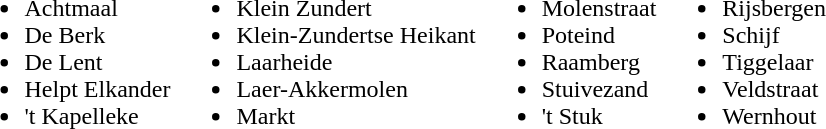<table>
<tr>
<td><br><ul><li>Achtmaal</li><li>De Berk</li><li>De Lent</li><li>Helpt Elkander</li><li>'t Kapelleke</li></ul></td>
<td><br><ul><li>Klein Zundert</li><li>Klein-Zundertse Heikant</li><li>Laarheide</li><li>Laer-Akkermolen</li><li>Markt</li></ul></td>
<td><br><ul><li>Molenstraat</li><li>Poteind</li><li>Raamberg</li><li>Stuivezand</li><li>'t Stuk</li></ul></td>
<td><br><ul><li>Rijsbergen</li><li>Schijf</li><li>Tiggelaar</li><li>Veldstraat</li><li>Wernhout</li></ul></td>
</tr>
</table>
